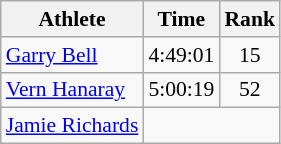<table class=wikitable style="font-size:90%;">
<tr>
<th>Athlete</th>
<th>Time</th>
<th>Rank</th>
</tr>
<tr align=center>
<td align=left><a href='#'>Garry Bell</a></td>
<td>4:49:01</td>
<td>15</td>
</tr>
<tr align=center>
<td align=left><a href='#'>Vern Hanaray</a></td>
<td>5:00:19</td>
<td>52</td>
</tr>
<tr align=center>
<td align=left><a href='#'>Jamie Richards</a></td>
<td colspan=2></td>
</tr>
</table>
